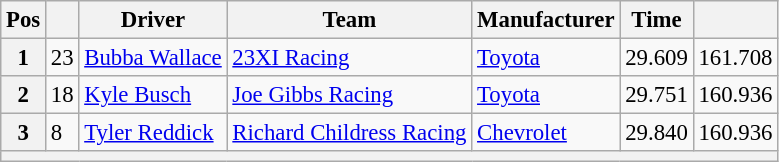<table class="wikitable" style="font-size:95%">
<tr>
<th>Pos</th>
<th></th>
<th>Driver</th>
<th>Team</th>
<th>Manufacturer</th>
<th>Time</th>
<th></th>
</tr>
<tr>
<th>1</th>
<td>23</td>
<td><a href='#'>Bubba Wallace</a></td>
<td><a href='#'>23XI Racing</a></td>
<td><a href='#'>Toyota</a></td>
<td>29.609</td>
<td>161.708</td>
</tr>
<tr>
<th>2</th>
<td>18</td>
<td><a href='#'>Kyle Busch</a></td>
<td><a href='#'>Joe Gibbs Racing</a></td>
<td><a href='#'>Toyota</a></td>
<td>29.751</td>
<td>160.936</td>
</tr>
<tr>
<th>3</th>
<td>8</td>
<td><a href='#'>Tyler Reddick</a></td>
<td><a href='#'>Richard Childress Racing</a></td>
<td><a href='#'>Chevrolet</a></td>
<td>29.840</td>
<td>160.936</td>
</tr>
<tr>
<th colspan="7"></th>
</tr>
</table>
